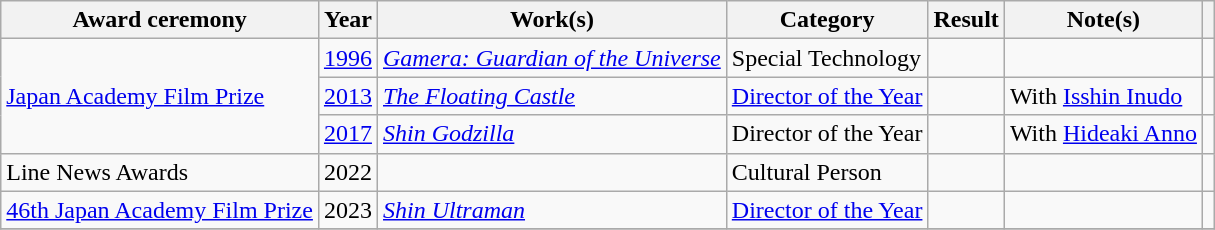<table class="wikitable plainrowheaders">
<tr>
<th scope="col">Award ceremony</th>
<th scope="col">Year</th>
<th scope="col">Work(s)</th>
<th scope="col">Category</th>
<th scope="col">Result</th>
<th scope="col">Note(s)</th>
<th scope="col" class="unsortable"></th>
</tr>
<tr>
<td rowspan="3"><a href='#'>Japan Academy Film Prize</a></td>
<td><a href='#'>1996</a></td>
<td><em><a href='#'>Gamera: Guardian of the Universe</a></em></td>
<td>Special Technology</td>
<td></td>
<td></td>
<td></td>
</tr>
<tr>
<td><a href='#'>2013</a></td>
<td><em><a href='#'>The Floating Castle</a></em></td>
<td><a href='#'>Director of the Year</a></td>
<td></td>
<td>With <a href='#'>Isshin Inudo</a></td>
<td></td>
</tr>
<tr>
<td><a href='#'>2017</a></td>
<td><em><a href='#'>Shin Godzilla</a></em></td>
<td>Director of the Year</td>
<td></td>
<td>With <a href='#'>Hideaki Anno</a></td>
<td></td>
</tr>
<tr>
<td>Line News Awards</td>
<td>2022</td>
<td></td>
<td>Cultural Person</td>
<td></td>
<td></td>
<td></td>
</tr>
<tr>
<td><a href='#'>46th Japan Academy Film Prize</a></td>
<td>2023</td>
<td><em><a href='#'>Shin Ultraman</a></em></td>
<td><a href='#'>Director of the Year</a></td>
<td></td>
<td></td>
<td></td>
</tr>
<tr>
</tr>
</table>
